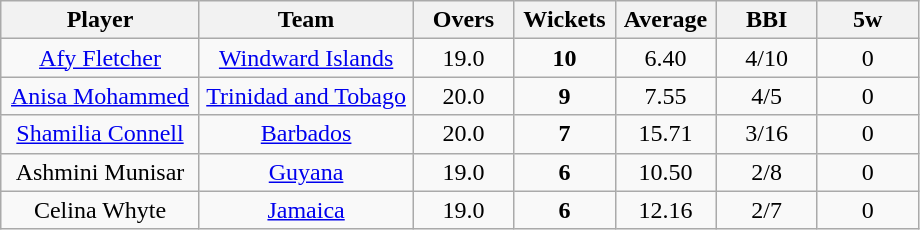<table class="wikitable" style="text-align:center">
<tr>
<th width=125>Player</th>
<th width=135>Team</th>
<th width=60>Overs</th>
<th width=60>Wickets</th>
<th width=60>Average</th>
<th width=60>BBI</th>
<th width=60>5w</th>
</tr>
<tr>
<td><a href='#'>Afy Fletcher</a></td>
<td><a href='#'>Windward Islands</a></td>
<td>19.0</td>
<td><strong>10</strong></td>
<td>6.40</td>
<td>4/10</td>
<td>0</td>
</tr>
<tr>
<td><a href='#'>Anisa Mohammed</a></td>
<td><a href='#'>Trinidad and Tobago</a></td>
<td>20.0</td>
<td><strong>9</strong></td>
<td>7.55</td>
<td>4/5</td>
<td>0</td>
</tr>
<tr>
<td><a href='#'>Shamilia Connell</a></td>
<td><a href='#'>Barbados</a></td>
<td>20.0</td>
<td><strong>7</strong></td>
<td>15.71</td>
<td>3/16</td>
<td>0</td>
</tr>
<tr>
<td>Ashmini Munisar</td>
<td><a href='#'>Guyana</a></td>
<td>19.0</td>
<td><strong>6</strong></td>
<td>10.50</td>
<td>2/8</td>
<td>0</td>
</tr>
<tr>
<td>Celina Whyte</td>
<td><a href='#'>Jamaica</a></td>
<td>19.0</td>
<td><strong>6</strong></td>
<td>12.16</td>
<td>2/7</td>
<td>0</td>
</tr>
</table>
